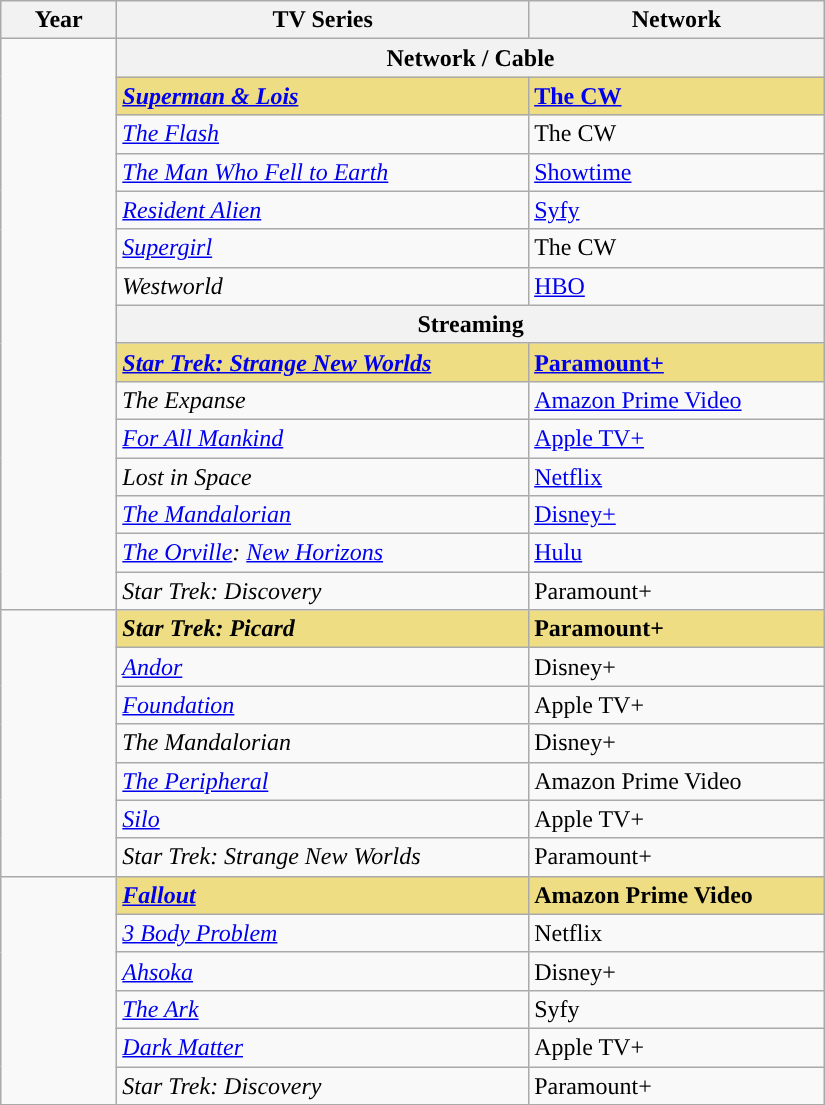<table class="wikitable" width="550px" border="1" cellpadding="5" cellspacing="0" align="centre">
<tr>
<th width="70px">Year</th>
<th>TV Series</th>
<th>Network</th>
</tr>
<tr>
<td rowspan="15"></td>
<th colspan="2">Network / Cable</th>
</tr>
<tr>
<td style="background:#EEDD82"><strong><em><a href='#'>Superman & Lois</a></em></strong></td>
<td style="background:#EEDD82"><strong><a href='#'>The CW</a></strong></td>
</tr>
<tr>
<td><em><a href='#'>The Flash</a></em></td>
<td>The CW</td>
</tr>
<tr>
<td><em><a href='#'>The Man Who Fell to Earth</a></em></td>
<td><a href='#'>Showtime</a></td>
</tr>
<tr>
<td><em><a href='#'>Resident Alien</a></em></td>
<td><a href='#'>Syfy</a></td>
</tr>
<tr>
<td><em><a href='#'>Supergirl</a></em></td>
<td>The CW</td>
</tr>
<tr>
<td><em>Westworld</em></td>
<td><a href='#'>HBO</a></td>
</tr>
<tr>
<th colspan="2">Streaming</th>
</tr>
<tr>
<td style="background:#EEDD82"><strong><em><a href='#'>Star Trek: Strange New Worlds</a></em></strong></td>
<td style="background:#EEDD82"><strong><a href='#'>Paramount+</a></strong></td>
</tr>
<tr>
<td><em>The Expanse</em></td>
<td><a href='#'>Amazon Prime Video</a></td>
</tr>
<tr>
<td><em><a href='#'>For All Mankind</a></em></td>
<td><a href='#'>Apple TV+</a></td>
</tr>
<tr>
<td><em>Lost in Space</em></td>
<td><a href='#'>Netflix</a></td>
</tr>
<tr>
<td><em><a href='#'>The Mandalorian</a></em></td>
<td><a href='#'>Disney+</a></td>
</tr>
<tr>
<td><em><a href='#'>The Orville</a>: <a href='#'>New Horizons</a></em></td>
<td><a href='#'>Hulu</a></td>
</tr>
<tr>
<td><em>Star Trek: Discovery</em></td>
<td>Paramount+</td>
</tr>
<tr>
<td rowspan="7"></td>
<td style="background:#EEDD82"><strong><em>Star Trek: Picard</em></strong></td>
<td style="background:#EEDD82"><strong>Paramount+</strong></td>
</tr>
<tr>
<td><em><a href='#'>Andor</a></em></td>
<td>Disney+</td>
</tr>
<tr>
<td><em><a href='#'>Foundation</a></em></td>
<td>Apple TV+</td>
</tr>
<tr>
<td><em>The Mandalorian</em></td>
<td>Disney+</td>
</tr>
<tr>
<td><em><a href='#'>The Peripheral</a></em></td>
<td>Amazon Prime Video</td>
</tr>
<tr>
<td><em><a href='#'>Silo</a></em></td>
<td>Apple TV+</td>
</tr>
<tr>
<td><em>Star Trek: Strange New Worlds</em></td>
<td>Paramount+</td>
</tr>
<tr>
<td rowspan="6"></td>
<td style="background:#EEDD82"><strong><em><a href='#'>Fallout</a></em></strong></td>
<td style="background:#EEDD82"><strong>Amazon Prime Video</strong></td>
</tr>
<tr>
<td><em><a href='#'>3 Body Problem</a></em></td>
<td>Netflix</td>
</tr>
<tr>
<td><em><a href='#'>Ahsoka</a></em></td>
<td>Disney+</td>
</tr>
<tr>
<td><em><a href='#'>The Ark</a></em></td>
<td>Syfy</td>
</tr>
<tr>
<td><em><a href='#'>Dark Matter</a></em></td>
<td>Apple TV+</td>
</tr>
<tr>
<td><em>Star Trek: Discovery</em></td>
<td>Paramount+</td>
</tr>
</table>
